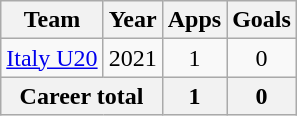<table class="wikitable" style="text-align:center">
<tr>
<th>Team</th>
<th>Year</th>
<th>Apps</th>
<th>Goals</th>
</tr>
<tr>
<td><a href='#'>Italy U20</a></td>
<td>2021</td>
<td>1</td>
<td>0</td>
</tr>
<tr>
<th colspan="2">Career total</th>
<th>1</th>
<th>0</th>
</tr>
</table>
